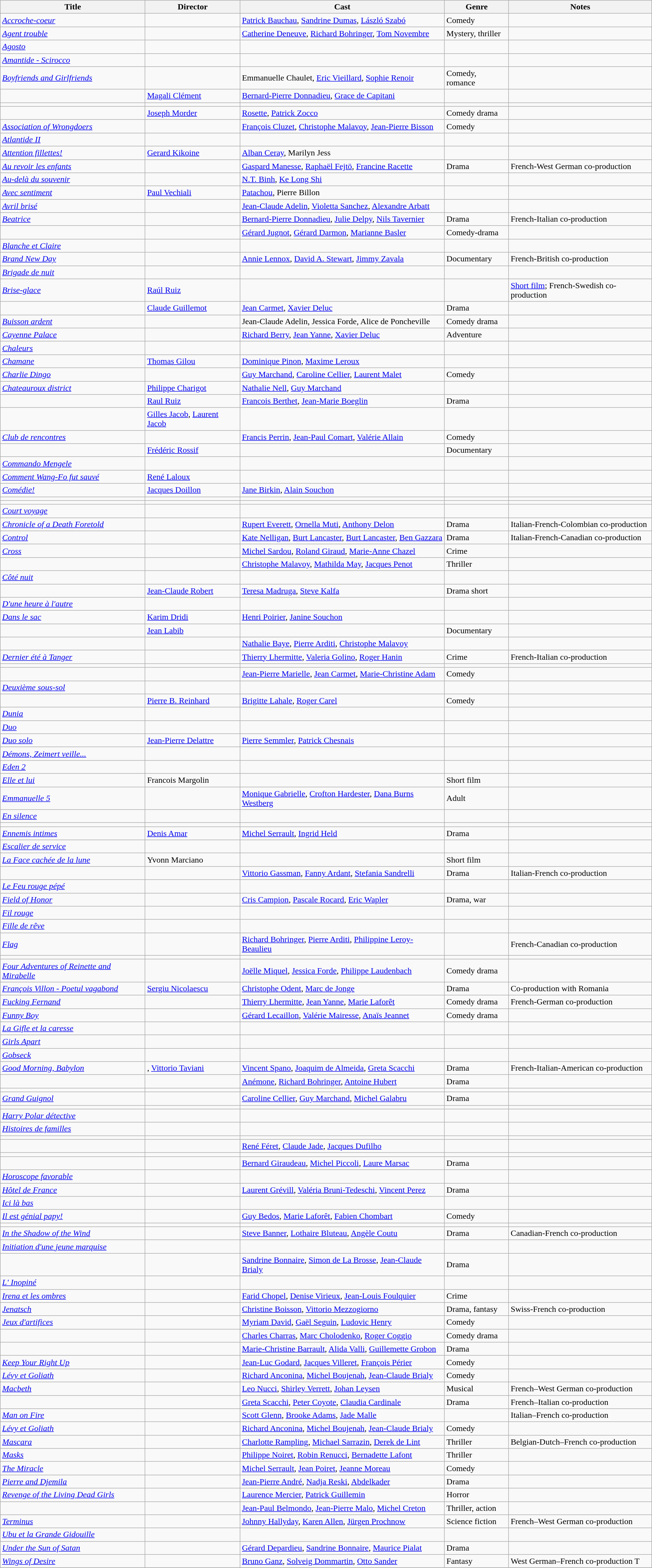<table class="wikitable sortable">
<tr>
<th scope="col">Title</th>
<th scope="col">Director</th>
<th scope="col" class="unsortable">Cast</th>
<th scope="col">Genre</th>
<th scope="col">Notes</th>
</tr>
<tr>
<td><em><a href='#'>Accroche-coeur</a></em></td>
<td></td>
<td><a href='#'>Patrick Bauchau</a>, <a href='#'>Sandrine Dumas</a>, <a href='#'>László Szabó</a></td>
<td>Comedy</td>
<td></td>
</tr>
<tr>
<td><em><a href='#'>Agent trouble</a></em></td>
<td></td>
<td><a href='#'>Catherine Deneuve</a>, <a href='#'>Richard Bohringer</a>, <a href='#'>Tom Novembre</a></td>
<td>Mystery, thriller</td>
<td></td>
</tr>
<tr>
<td><em><a href='#'>Agosto</a></em></td>
<td></td>
<td></td>
<td></td>
<td></td>
</tr>
<tr>
<td><em><a href='#'>Amantide - Scirocco</a></em></td>
<td></td>
<td></td>
<td></td>
<td></td>
</tr>
<tr>
<td><em><a href='#'>Boyfriends and Girlfriends</a></em></td>
<td></td>
<td>Emmanuelle Chaulet, <a href='#'>Eric Vieillard</a>, <a href='#'>Sophie Renoir</a></td>
<td>Comedy, romance</td>
<td></td>
</tr>
<tr>
<td><em></em></td>
<td><a href='#'>Magali Clément</a></td>
<td><a href='#'>Bernard-Pierre Donnadieu</a>, <a href='#'>Grace de Capitani</a></td>
<td></td>
<td></td>
</tr>
<tr>
<td><em></em></td>
<td></td>
<td></td>
<td></td>
<td></td>
</tr>
<tr>
<td><em></em></td>
<td><a href='#'>Joseph Morder</a></td>
<td><a href='#'>Rosette</a>, <a href='#'>Patrick Zocco</a></td>
<td>Comedy drama</td>
<td></td>
</tr>
<tr>
<td><em><a href='#'>Association of Wrongdoers</a></em></td>
<td></td>
<td><a href='#'>François Cluzet</a>, <a href='#'>Christophe Malavoy</a>, <a href='#'>Jean-Pierre Bisson</a></td>
<td>Comedy</td>
<td></td>
</tr>
<tr>
<td><em><a href='#'>Atlantide II</a></em></td>
<td></td>
<td></td>
<td></td>
<td></td>
</tr>
<tr>
<td><em><a href='#'>Attention fillettes!</a></em></td>
<td><a href='#'>Gerard Kikoine</a></td>
<td><a href='#'>Alban Ceray</a>, Marilyn Jess</td>
<td></td>
<td></td>
</tr>
<tr>
<td><em><a href='#'>Au revoir les enfants</a></em></td>
<td></td>
<td><a href='#'>Gaspard Manesse</a>, <a href='#'>Raphaël Fejtö</a>, <a href='#'>Francine Racette</a></td>
<td>Drama</td>
<td>French-West German co-production</td>
</tr>
<tr>
<td><em><a href='#'>Au-delà du souvenir</a></em></td>
<td></td>
<td><a href='#'>N.T. Binh</a>, <a href='#'>Ke Long Shi</a></td>
<td></td>
<td></td>
</tr>
<tr>
<td><em><a href='#'>Avec sentiment</a></em></td>
<td><a href='#'>Paul Vechiali</a></td>
<td><a href='#'>Patachou</a>, Pierre Billon</td>
<td></td>
<td></td>
</tr>
<tr>
<td><em><a href='#'>Avril brisé</a></em></td>
<td></td>
<td><a href='#'>Jean-Claude Adelin</a>, <a href='#'>Violetta Sanchez</a>, <a href='#'>Alexandre Arbatt</a></td>
<td></td>
<td></td>
</tr>
<tr>
<td><em><a href='#'>Beatrice</a></em></td>
<td></td>
<td><a href='#'>Bernard-Pierre Donnadieu</a>, <a href='#'>Julie Delpy</a>, <a href='#'>Nils Tavernier</a></td>
<td>Drama</td>
<td>French-Italian co-production</td>
</tr>
<tr>
<td></td>
<td></td>
<td><a href='#'>Gérard Jugnot</a>, <a href='#'>Gérard Darmon</a>, <a href='#'>Marianne Basler</a></td>
<td>Comedy-drama</td>
<td></td>
</tr>
<tr>
<td><em><a href='#'>Blanche et Claire</a></em></td>
<td></td>
<td></td>
<td></td>
<td></td>
</tr>
<tr>
<td><em><a href='#'>Brand New Day</a></em></td>
<td></td>
<td><a href='#'>Annie Lennox</a>, <a href='#'>David A. Stewart</a>, <a href='#'>Jimmy Zavala</a></td>
<td>Documentary</td>
<td>French-British co-production</td>
</tr>
<tr>
<td><em><a href='#'>Brigade de nuit</a></em></td>
<td></td>
<td></td>
<td></td>
<td></td>
</tr>
<tr>
<td><em><a href='#'>Brise-glace</a></em></td>
<td><a href='#'>Raúl Ruiz</a></td>
<td></td>
<td></td>
<td><a href='#'>Short film</a>; French-Swedish co-production</td>
</tr>
<tr>
<td></td>
<td><a href='#'>Claude Guillemot</a></td>
<td><a href='#'>Jean Carmet</a>, <a href='#'>Xavier Deluc</a></td>
<td>Drama</td>
<td></td>
</tr>
<tr>
<td><em><a href='#'>Buisson ardent</a></em></td>
<td></td>
<td>Jean-Claude Adelin, Jessica Forde, Alice de Poncheville</td>
<td>Comedy drama</td>
<td></td>
</tr>
<tr>
<td><em><a href='#'>Cayenne Palace</a></em></td>
<td></td>
<td><a href='#'>Richard Berry</a>, <a href='#'>Jean Yanne</a>, <a href='#'>Xavier Deluc</a></td>
<td>Adventure</td>
<td></td>
</tr>
<tr>
<td><em><a href='#'>Chaleurs</a></em></td>
<td></td>
<td></td>
<td></td>
<td></td>
</tr>
<tr>
<td><em><a href='#'>Chamane</a></em></td>
<td><a href='#'>Thomas Gilou</a></td>
<td><a href='#'>Dominique Pinon</a>, <a href='#'>Maxime Leroux</a></td>
<td></td>
<td></td>
</tr>
<tr>
<td><em><a href='#'>Charlie Dingo</a></em></td>
<td></td>
<td><a href='#'>Guy Marchand</a>, <a href='#'>Caroline Cellier</a>, <a href='#'>Laurent Malet</a></td>
<td>Comedy</td>
<td></td>
</tr>
<tr>
<td><em><a href='#'>Chateauroux district</a></em></td>
<td><a href='#'>Philippe Charigot</a></td>
<td><a href='#'>Nathalie Nell</a>, <a href='#'>Guy Marchand</a></td>
<td></td>
<td></td>
</tr>
<tr>
<td></td>
<td><a href='#'>Raul Ruiz</a></td>
<td><a href='#'>Francois Berthet</a>, <a href='#'>Jean-Marie Boeglin</a></td>
<td>Drama</td>
<td></td>
</tr>
<tr>
<td></td>
<td><a href='#'>Gilles Jacob</a>, <a href='#'>Laurent Jacob</a></td>
<td></td>
<td></td>
<td></td>
</tr>
<tr>
<td><em><a href='#'>Club de rencontres</a></em></td>
<td></td>
<td><a href='#'>Francis Perrin</a>, <a href='#'>Jean-Paul Comart</a>, <a href='#'>Valérie Allain</a></td>
<td>Comedy</td>
<td></td>
</tr>
<tr>
<td></td>
<td><a href='#'>Frédéric Rossif</a></td>
<td></td>
<td>Documentary</td>
<td></td>
</tr>
<tr>
<td><em><a href='#'>Commando Mengele</a></em></td>
<td></td>
<td></td>
<td></td>
<td></td>
</tr>
<tr>
<td><em><a href='#'>Comment Wang-Fo fut sauvé</a></em></td>
<td><a href='#'>René Laloux</a></td>
<td></td>
<td></td>
<td></td>
</tr>
<tr>
<td><em><a href='#'>Comédie!</a></em></td>
<td><a href='#'>Jacques Doillon</a></td>
<td><a href='#'>Jane Birkin</a>, <a href='#'>Alain Souchon</a></td>
<td></td>
<td></td>
</tr>
<tr>
<td></td>
<td></td>
<td></td>
<td></td>
<td></td>
</tr>
<tr>
<td></td>
<td></td>
<td></td>
<td></td>
<td></td>
</tr>
<tr>
<td><em><a href='#'>Court voyage</a></em></td>
<td></td>
<td></td>
<td></td>
<td></td>
</tr>
<tr>
<td><em><a href='#'>Chronicle of a Death Foretold</a></em></td>
<td></td>
<td><a href='#'>Rupert Everett</a>, <a href='#'>Ornella Muti</a>, <a href='#'>Anthony Delon</a></td>
<td>Drama</td>
<td>Italian-French-Colombian co-production</td>
</tr>
<tr>
<td><em><a href='#'>Control</a></em></td>
<td></td>
<td><a href='#'>Kate Nelligan</a>, <a href='#'>Burt Lancaster</a>, <a href='#'>Burt Lancaster</a>, <a href='#'>Ben Gazzara</a></td>
<td>Drama</td>
<td>Italian-French-Canadian co-production</td>
</tr>
<tr>
<td><em><a href='#'>Cross</a></em></td>
<td></td>
<td><a href='#'>Michel Sardou</a>, <a href='#'>Roland Giraud</a>, <a href='#'>Marie-Anne Chazel</a></td>
<td>Crime</td>
<td></td>
</tr>
<tr>
<td></td>
<td></td>
<td><a href='#'>Christophe Malavoy</a>, <a href='#'>Mathilda May</a>, <a href='#'>Jacques Penot</a></td>
<td>Thriller</td>
<td></td>
</tr>
<tr>
<td><em><a href='#'>Côté nuit</a></em></td>
<td></td>
<td></td>
<td></td>
<td></td>
</tr>
<tr>
<td><em></em></td>
<td><a href='#'>Jean-Claude Robert</a></td>
<td><a href='#'>Teresa Madruga</a>, <a href='#'>Steve Kalfa</a></td>
<td>Drama short</td>
<td></td>
</tr>
<tr>
<td><em><a href='#'>D'une heure à l'autre</a></em></td>
<td></td>
<td></td>
<td></td>
<td></td>
</tr>
<tr>
<td><em><a href='#'>Dans le sac</a></em></td>
<td><a href='#'>Karim Dridi</a></td>
<td><a href='#'>Henri Poirier</a>, <a href='#'>Janine Souchon</a></td>
<td></td>
<td></td>
</tr>
<tr>
<td><em></em></td>
<td><a href='#'>Jean Labib</a></td>
<td></td>
<td>Documentary</td>
<td></td>
</tr>
<tr>
<td></td>
<td></td>
<td><a href='#'>Nathalie Baye</a>, <a href='#'>Pierre Arditi</a>, <a href='#'>Christophe Malavoy</a></td>
<td></td>
<td></td>
</tr>
<tr>
<td><em><a href='#'>Dernier été à Tanger</a></em></td>
<td></td>
<td><a href='#'>Thierry Lhermitte</a>, <a href='#'>Valeria Golino</a>, <a href='#'>Roger Hanin</a></td>
<td>Crime</td>
<td>French-Italian co-production</td>
</tr>
<tr>
<td></td>
<td></td>
<td></td>
<td></td>
<td></td>
</tr>
<tr>
<td></td>
<td></td>
<td><a href='#'>Jean-Pierre Marielle</a>, <a href='#'>Jean Carmet</a>, <a href='#'>Marie-Christine Adam</a></td>
<td>Comedy</td>
<td></td>
</tr>
<tr>
<td><em><a href='#'>Deuxième sous-sol</a></em></td>
<td></td>
<td></td>
<td></td>
<td></td>
</tr>
<tr>
<td></td>
<td><a href='#'>Pierre B. Reinhard</a></td>
<td><a href='#'>Brigitte Lahale</a>, <a href='#'>Roger Carel</a></td>
<td>Comedy</td>
<td></td>
</tr>
<tr>
<td><em><a href='#'>Dunia</a></em></td>
<td></td>
<td></td>
<td></td>
<td></td>
</tr>
<tr>
<td><em><a href='#'>Duo</a></em></td>
<td></td>
<td></td>
<td></td>
<td></td>
</tr>
<tr>
<td><em><a href='#'>Duo solo</a></em></td>
<td><a href='#'>Jean-Pierre Delattre</a></td>
<td><a href='#'>Pierre Semmler</a>, <a href='#'>Patrick Chesnais</a></td>
<td></td>
<td></td>
</tr>
<tr>
<td><em><a href='#'>Démons, Zeimert veille...</a></em></td>
<td></td>
<td></td>
<td></td>
<td></td>
</tr>
<tr>
<td><em><a href='#'>Eden 2</a></em></td>
<td></td>
<td></td>
<td></td>
<td></td>
</tr>
<tr>
<td><em><a href='#'>Elle et lui</a></em></td>
<td>Francois Margolin</td>
<td></td>
<td>Short film</td>
<td></td>
</tr>
<tr>
<td><em><a href='#'>Emmanuelle 5</a></em></td>
<td></td>
<td><a href='#'>Monique Gabrielle</a>, <a href='#'>Crofton Hardester</a>, <a href='#'>Dana Burns Westberg</a></td>
<td>Adult</td>
<td></td>
</tr>
<tr>
<td><em><a href='#'>En silence</a></em></td>
<td></td>
<td></td>
<td></td>
<td></td>
</tr>
<tr>
<td></td>
<td></td>
<td></td>
<td></td>
<td></td>
</tr>
<tr>
<td><em><a href='#'>Ennemis intimes</a></em></td>
<td><a href='#'>Denis Amar</a></td>
<td><a href='#'>Michel Serrault</a>, <a href='#'>Ingrid Held</a></td>
<td>Drama</td>
<td></td>
</tr>
<tr>
<td><em><a href='#'>Escalier de service</a></em></td>
<td></td>
<td></td>
<td></td>
<td></td>
</tr>
<tr>
<td><em><a href='#'>La Face cachée de la lune</a></em></td>
<td>Yvonn Marciano</td>
<td></td>
<td>Short film</td>
<td></td>
</tr>
<tr>
<td></td>
<td></td>
<td><a href='#'>Vittorio Gassman</a>, <a href='#'>Fanny Ardant</a>, <a href='#'>Stefania Sandrelli</a></td>
<td>Drama</td>
<td>Italian-French co-production</td>
</tr>
<tr>
<td><em><a href='#'>Le Feu rouge pépé</a></em></td>
<td></td>
<td></td>
<td></td>
<td></td>
</tr>
<tr>
<td><em><a href='#'>Field of Honor</a></em></td>
<td></td>
<td><a href='#'>Cris Campion</a>, <a href='#'>Pascale Rocard</a>, <a href='#'>Eric Wapler</a></td>
<td>Drama, war</td>
<td></td>
</tr>
<tr>
<td><em><a href='#'>Fil rouge</a></em></td>
<td></td>
<td></td>
<td></td>
<td></td>
</tr>
<tr>
<td><em><a href='#'>Fille de rêve</a></em></td>
<td></td>
<td></td>
<td></td>
<td></td>
</tr>
<tr>
<td><em><a href='#'>Flag</a></em></td>
<td></td>
<td><a href='#'>Richard Bohringer</a>, <a href='#'>Pierre Arditi</a>, <a href='#'>Philippine Leroy-Beaulieu</a></td>
<td></td>
<td>French-Canadian co-production</td>
</tr>
<tr>
<td></td>
<td></td>
<td></td>
<td></td>
<td></td>
</tr>
<tr>
<td><em><a href='#'>Four Adventures of Reinette and Mirabelle</a></em></td>
<td></td>
<td><a href='#'>Joëlle Miquel</a>, <a href='#'>Jessica Forde</a>, <a href='#'>Philippe Laudenbach</a></td>
<td>Comedy drama</td>
<td></td>
</tr>
<tr>
<td><em><a href='#'>François Villon - Poetul vagabond</a></em></td>
<td><a href='#'>Sergiu Nicolaescu</a></td>
<td><a href='#'>Christophe Odent</a>, <a href='#'>Marc de Jonge</a></td>
<td>Drama</td>
<td>Co-production with Romania </td>
</tr>
<tr>
<td><em><a href='#'>Fucking Fernand</a></em></td>
<td></td>
<td><a href='#'>Thierry Lhermitte</a>, <a href='#'>Jean Yanne</a>, <a href='#'>Marie Laforêt</a></td>
<td>Comedy drama</td>
<td>French-German co-production</td>
</tr>
<tr>
<td><em><a href='#'>Funny Boy</a></em></td>
<td></td>
<td><a href='#'>Gérard Lecaillon</a>, <a href='#'>Valérie Mairesse</a>, <a href='#'>Anaïs Jeannet</a></td>
<td>Comedy drama</td>
<td></td>
</tr>
<tr>
<td><em><a href='#'>La Gifle et la caresse</a></em></td>
<td></td>
<td></td>
<td></td>
<td></td>
</tr>
<tr>
<td><em><a href='#'>Girls Apart</a></em></td>
<td></td>
<td></td>
<td></td>
<td></td>
</tr>
<tr>
<td><em><a href='#'>Gobseck</a></em></td>
<td></td>
<td></td>
<td></td>
<td></td>
</tr>
<tr>
<td><em><a href='#'>Good Morning, Babylon</a></em></td>
<td>, <a href='#'>Vittorio Taviani</a></td>
<td><a href='#'>Vincent Spano</a>, <a href='#'>Joaquim de Almeida</a>, <a href='#'>Greta Scacchi</a></td>
<td>Drama</td>
<td>French-Italian-American co-production</td>
</tr>
<tr>
<td></td>
<td></td>
<td><a href='#'>Anémone</a>, <a href='#'>Richard Bohringer</a>, <a href='#'>Antoine Hubert</a></td>
<td>Drama</td>
<td></td>
</tr>
<tr>
<td></td>
<td></td>
<td></td>
<td></td>
<td></td>
</tr>
<tr>
<td><em><a href='#'>Grand Guignol</a></em></td>
<td></td>
<td><a href='#'>Caroline Cellier</a>, <a href='#'>Guy Marchand</a>, <a href='#'>Michel Galabru</a></td>
<td>Drama</td>
<td></td>
</tr>
<tr>
<td></td>
<td></td>
<td></td>
<td></td>
<td></td>
</tr>
<tr>
<td><em><a href='#'>Harry Polar détective</a></em></td>
<td></td>
<td></td>
<td></td>
<td></td>
</tr>
<tr>
<td><em><a href='#'>Histoires de familles</a></em></td>
<td></td>
<td></td>
<td></td>
<td></td>
</tr>
<tr>
<td></td>
<td></td>
<td></td>
<td></td>
<td></td>
</tr>
<tr>
<td></td>
<td></td>
<td><a href='#'>René Féret</a>, <a href='#'>Claude Jade</a>, <a href='#'>Jacques Dufilho</a></td>
<td></td>
<td></td>
</tr>
<tr>
<td></td>
<td></td>
<td></td>
<td></td>
<td></td>
</tr>
<tr>
<td></td>
<td></td>
<td><a href='#'>Bernard Giraudeau</a>, <a href='#'>Michel Piccoli</a>, <a href='#'>Laure Marsac</a></td>
<td>Drama</td>
<td></td>
</tr>
<tr>
<td><em><a href='#'>Horoscope favorable</a></em></td>
<td></td>
<td></td>
<td></td>
<td></td>
</tr>
<tr>
<td><em><a href='#'>Hôtel de France</a></em></td>
<td></td>
<td><a href='#'>Laurent Grévill</a>, <a href='#'>Valéria Bruni-Tedeschi</a>, <a href='#'>Vincent Perez</a></td>
<td>Drama</td>
<td></td>
</tr>
<tr>
<td><em><a href='#'>Ici là bas</a></em></td>
<td></td>
<td></td>
<td></td>
<td></td>
</tr>
<tr>
<td><em><a href='#'>Il est génial papy!</a></em></td>
<td></td>
<td><a href='#'>Guy Bedos</a>, <a href='#'>Marie Laforêt</a>, <a href='#'>Fabien Chombart</a></td>
<td>Comedy</td>
<td></td>
</tr>
<tr>
<td></td>
<td></td>
<td></td>
<td></td>
<td></td>
</tr>
<tr>
<td><em><a href='#'>In the Shadow of the Wind</a></em></td>
<td></td>
<td><a href='#'>Steve Banner</a>, <a href='#'>Lothaire Bluteau</a>, <a href='#'>Angèle Coutu</a></td>
<td>Drama</td>
<td>Canadian-French co-production</td>
</tr>
<tr>
<td><em><a href='#'>Initiation d'une jeune marquise</a></em></td>
<td></td>
<td></td>
<td></td>
<td></td>
</tr>
<tr>
<td></td>
<td></td>
<td><a href='#'>Sandrine Bonnaire</a>, <a href='#'>Simon de La Brosse</a>, <a href='#'>Jean-Claude Brialy</a></td>
<td>Drama</td>
<td></td>
</tr>
<tr>
<td><em><a href='#'>L' Inopiné</a></em></td>
<td></td>
<td></td>
<td></td>
<td></td>
</tr>
<tr>
<td><em><a href='#'>Irena et les ombres</a></em></td>
<td></td>
<td><a href='#'>Farid Chopel</a>,  <a href='#'>Denise Virieux</a>, <a href='#'>Jean-Louis Foulquier</a></td>
<td>Crime</td>
<td></td>
</tr>
<tr>
<td><em><a href='#'>Jenatsch</a></em></td>
<td></td>
<td><a href='#'>Christine Boisson</a>, <a href='#'>Vittorio Mezzogiorno</a></td>
<td>Drama, fantasy</td>
<td>Swiss-French co-production</td>
</tr>
<tr>
<td><em><a href='#'>Jeux d'artifices</a></em></td>
<td></td>
<td><a href='#'>Myriam David</a>, <a href='#'>Gaël Seguin</a>, <a href='#'>Ludovic Henry</a></td>
<td>Comedy</td>
<td></td>
</tr>
<tr>
<td></td>
<td></td>
<td><a href='#'>Charles Charras</a>, <a href='#'>Marc Cholodenko</a>, <a href='#'>Roger Coggio</a></td>
<td>Comedy drama</td>
<td></td>
</tr>
<tr>
<td></td>
<td></td>
<td><a href='#'>Marie-Christine Barrault</a>, <a href='#'>Alida Valli</a>, <a href='#'>Guillemette Grobon</a></td>
<td>Drama</td>
<td></td>
</tr>
<tr>
<td><em><a href='#'>Keep Your Right Up</a></em></td>
<td></td>
<td><a href='#'>Jean-Luc Godard</a>, <a href='#'>Jacques Villeret</a>, <a href='#'>François Périer</a></td>
<td>Comedy</td>
<td></td>
</tr>
<tr>
<td><em><a href='#'>Lévy et Goliath</a></em></td>
<td></td>
<td><a href='#'>Richard Anconina</a>, <a href='#'>Michel Boujenah</a>, <a href='#'>Jean-Claude Brialy</a></td>
<td>Comedy</td>
<td></td>
</tr>
<tr>
<td><em><a href='#'>Macbeth</a></em></td>
<td></td>
<td><a href='#'>Leo Nucci</a>, <a href='#'>Shirley Verrett</a>, <a href='#'>Johan Leysen</a></td>
<td>Musical</td>
<td>French–West German co-production</td>
</tr>
<tr>
<td></td>
<td></td>
<td><a href='#'>Greta Scacchi</a>, <a href='#'>Peter Coyote</a>, <a href='#'>Claudia Cardinale</a></td>
<td>Drama</td>
<td>French–Italian co-production</td>
</tr>
<tr>
<td><em><a href='#'>Man on Fire</a></em></td>
<td></td>
<td><a href='#'>Scott Glenn</a>, <a href='#'>Brooke Adams</a>, <a href='#'>Jade Malle</a></td>
<td></td>
<td>Italian–French co-production</td>
</tr>
<tr>
<td><em><a href='#'>Lévy et Goliath</a></em></td>
<td></td>
<td><a href='#'>Richard Anconina</a>, <a href='#'>Michel Boujenah</a>, <a href='#'>Jean-Claude Brialy</a></td>
<td>Comedy</td>
<td></td>
</tr>
<tr>
<td><em><a href='#'>Mascara</a></em></td>
<td></td>
<td><a href='#'>Charlotte Rampling</a>, <a href='#'>Michael Sarrazin</a>, <a href='#'>Derek de Lint</a></td>
<td>Thriller</td>
<td>Belgian-Dutch–French co-production</td>
</tr>
<tr>
<td><em><a href='#'>Masks</a></em></td>
<td></td>
<td><a href='#'>Philippe Noiret</a>, <a href='#'>Robin Renucci</a>, <a href='#'>Bernadette Lafont</a></td>
<td>Thriller</td>
<td></td>
</tr>
<tr>
<td><em><a href='#'>The Miracle</a></em></td>
<td></td>
<td><a href='#'>Michel Serrault</a>, <a href='#'>Jean Poiret</a>, <a href='#'>Jeanne Moreau</a></td>
<td>Comedy</td>
<td></td>
</tr>
<tr>
<td><em><a href='#'>Pierre and Djemila</a></em></td>
<td></td>
<td><a href='#'>Jean-Pierre André</a>, <a href='#'>Nadja Reski</a>, <a href='#'>Abdelkader</a></td>
<td>Drama</td>
<td></td>
</tr>
<tr>
<td><em><a href='#'>Revenge of the Living Dead Girls</a></em></td>
<td></td>
<td><a href='#'>Laurence Mercier</a>, <a href='#'>Patrick Guillemin</a></td>
<td>Horror</td>
<td></td>
</tr>
<tr>
<td></td>
<td></td>
<td><a href='#'>Jean-Paul Belmondo</a>, <a href='#'>Jean-Pierre Malo</a>, <a href='#'>Michel Creton</a></td>
<td>Thriller, action</td>
<td></td>
</tr>
<tr>
<td><em><a href='#'>Terminus</a></em></td>
<td></td>
<td><a href='#'>Johnny Hallyday</a>, <a href='#'>Karen Allen</a>, <a href='#'>Jürgen Prochnow</a></td>
<td>Science fiction</td>
<td>French–West German co-production</td>
</tr>
<tr>
<td><em><a href='#'>Ubu et la Grande Gidouille</a></em></td>
<td></td>
<td></td>
<td></td>
<td></td>
</tr>
<tr>
<td><em><a href='#'>Under the Sun of Satan</a></em></td>
<td></td>
<td><a href='#'>Gérard Depardieu</a>, <a href='#'>Sandrine Bonnaire</a>, <a href='#'>Maurice Pialat</a></td>
<td>Drama</td>
<td></td>
</tr>
<tr>
<td><em><a href='#'>Wings of Desire</a></em></td>
<td></td>
<td><a href='#'>Bruno Ganz</a>, <a href='#'>Solveig Dommartin</a>, <a href='#'>Otto Sander</a></td>
<td>Fantasy</td>
<td>West German–French co-production T</td>
</tr>
<tr>
</tr>
</table>
